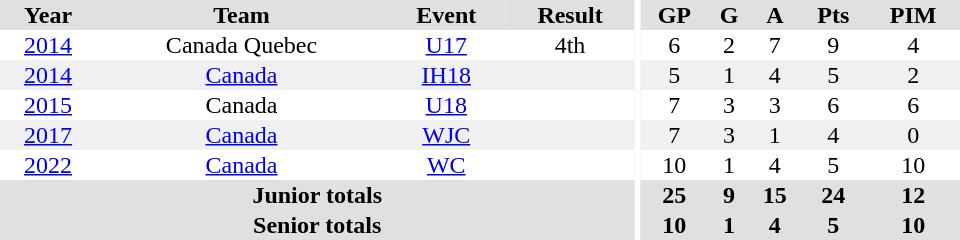<table border="0" cellpadding="1" cellspacing="0" ID="Table3" style="text-align:center; width:40em">
<tr ALIGN="center" bgcolor="#e0e0e0">
<th>Year</th>
<th>Team</th>
<th>Event</th>
<th>Result</th>
<th rowspan="99" bgcolor="#ffffff"></th>
<th>GP</th>
<th>G</th>
<th>A</th>
<th>Pts</th>
<th>PIM</th>
</tr>
<tr>
<td><a href='#'>2014</a></td>
<td>Canada Quebec</td>
<td><a href='#'>U17</a></td>
<td>4th</td>
<td>6</td>
<td>2</td>
<td>7</td>
<td>9</td>
<td>4</td>
</tr>
<tr bgcolor="#f0f0f0">
<td><a href='#'>2014</a></td>
<td><a href='#'>Canada</a></td>
<td><a href='#'>IH18</a></td>
<td></td>
<td>5</td>
<td>1</td>
<td>4</td>
<td>5</td>
<td>2</td>
</tr>
<tr>
<td><a href='#'>2015</a></td>
<td>Canada</td>
<td><a href='#'>U18</a></td>
<td></td>
<td>7</td>
<td>3</td>
<td>3</td>
<td>6</td>
<td>6</td>
</tr>
<tr bgcolor="#f0f0f0">
<td><a href='#'>2017</a></td>
<td><a href='#'>Canada</a></td>
<td><a href='#'>WJC</a></td>
<td></td>
<td>7</td>
<td>3</td>
<td>1</td>
<td>4</td>
<td>0</td>
</tr>
<tr>
<td><a href='#'>2022</a></td>
<td><a href='#'>Canada</a></td>
<td><a href='#'>WC</a></td>
<td></td>
<td>10</td>
<td>1</td>
<td>4</td>
<td>5</td>
<td>10</td>
</tr>
<tr bgcolor="#e0e0e0">
<th colspan="4">Junior totals</th>
<th>25</th>
<th>9</th>
<th>15</th>
<th>24</th>
<th>12</th>
</tr>
<tr bgcolor="#e0e0e0">
<th colspan="4">Senior totals</th>
<th>10</th>
<th>1</th>
<th>4</th>
<th>5</th>
<th>10</th>
</tr>
</table>
